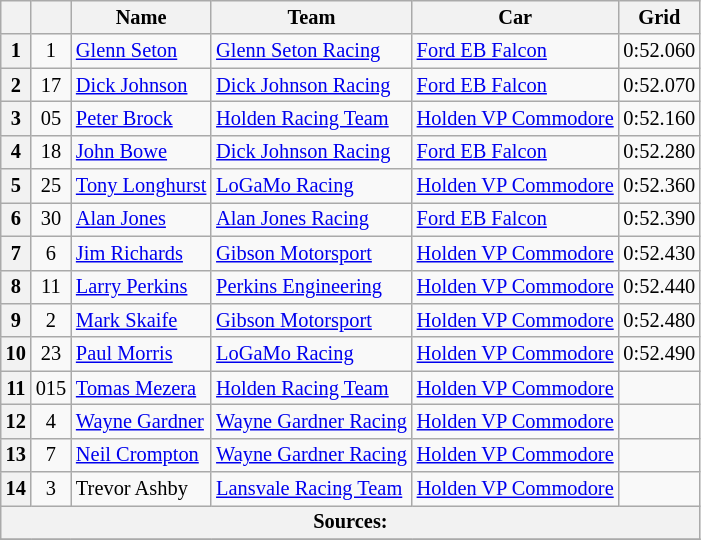<table class="wikitable" style="font-size: 85%">
<tr>
<th></th>
<th></th>
<th>Name</th>
<th>Team</th>
<th>Car</th>
<th>Grid</th>
</tr>
<tr>
<th>1</th>
<td align="center">1</td>
<td> <a href='#'>Glenn Seton</a></td>
<td><a href='#'>Glenn Seton Racing</a></td>
<td><a href='#'>Ford EB Falcon</a></td>
<td>0:52.060</td>
</tr>
<tr>
<th>2</th>
<td align="center">17</td>
<td> <a href='#'>Dick Johnson</a></td>
<td><a href='#'>Dick Johnson Racing</a></td>
<td><a href='#'>Ford EB Falcon</a></td>
<td>0:52.070</td>
</tr>
<tr>
<th>3</th>
<td align="center">05</td>
<td> <a href='#'>Peter Brock</a></td>
<td><a href='#'>Holden Racing Team</a></td>
<td><a href='#'>Holden VP Commodore</a></td>
<td>0:52.160</td>
</tr>
<tr>
<th>4</th>
<td align="center">18</td>
<td> <a href='#'>John Bowe</a></td>
<td><a href='#'>Dick Johnson Racing</a></td>
<td><a href='#'>Ford EB Falcon</a></td>
<td>0:52.280</td>
</tr>
<tr>
<th>5</th>
<td align="center">25</td>
<td> <a href='#'>Tony Longhurst</a></td>
<td><a href='#'>LoGaMo Racing</a></td>
<td><a href='#'>Holden VP Commodore</a></td>
<td>0:52.360</td>
</tr>
<tr>
<th>6</th>
<td align="center">30</td>
<td> <a href='#'>Alan Jones</a></td>
<td><a href='#'>Alan Jones Racing</a></td>
<td><a href='#'>Ford EB Falcon</a></td>
<td>0:52.390</td>
</tr>
<tr>
<th>7</th>
<td align="center">6</td>
<td> <a href='#'>Jim Richards</a></td>
<td><a href='#'>Gibson Motorsport</a></td>
<td><a href='#'>Holden VP Commodore</a></td>
<td>0:52.430</td>
</tr>
<tr>
<th>8</th>
<td align="center">11</td>
<td> <a href='#'>Larry Perkins</a></td>
<td><a href='#'>Perkins Engineering</a></td>
<td><a href='#'>Holden VP Commodore</a></td>
<td>0:52.440</td>
</tr>
<tr>
<th>9</th>
<td align="center">2</td>
<td> <a href='#'>Mark Skaife</a></td>
<td><a href='#'>Gibson Motorsport</a></td>
<td><a href='#'>Holden VP Commodore</a></td>
<td>0:52.480</td>
</tr>
<tr>
<th>10</th>
<td align="center">23</td>
<td> <a href='#'>Paul Morris</a></td>
<td><a href='#'>LoGaMo Racing</a></td>
<td><a href='#'>Holden VP Commodore</a></td>
<td>0:52.490</td>
</tr>
<tr>
<th>11</th>
<td align="center">015</td>
<td> <a href='#'>Tomas Mezera</a></td>
<td><a href='#'>Holden Racing Team</a></td>
<td><a href='#'>Holden VP Commodore</a></td>
<td></td>
</tr>
<tr>
<th>12</th>
<td align="center">4</td>
<td> <a href='#'>Wayne Gardner</a></td>
<td><a href='#'>Wayne Gardner Racing</a></td>
<td><a href='#'>Holden VP Commodore</a></td>
<td></td>
</tr>
<tr>
<th>13</th>
<td align="center">7</td>
<td> <a href='#'>Neil Crompton</a></td>
<td><a href='#'>Wayne Gardner Racing</a></td>
<td><a href='#'>Holden VP Commodore</a></td>
<td></td>
</tr>
<tr>
<th>14</th>
<td align="center">3</td>
<td> Trevor Ashby</td>
<td><a href='#'>Lansvale Racing Team</a></td>
<td><a href='#'>Holden VP Commodore</a></td>
<td></td>
</tr>
<tr>
<th colspan="6">Sources:</th>
</tr>
<tr>
</tr>
</table>
